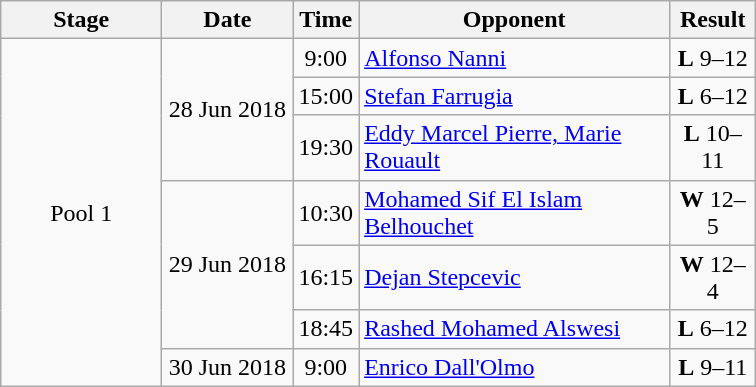<table class=wikitable>
<tr>
<th width=100>Stage</th>
<th width=80>Date</th>
<th width=10>Time</th>
<th width=200>Opponent</th>
<th width=50>Result</th>
</tr>
<tr align=center>
<td rowspan=7>Pool 1</td>
<td rowspan=3>28 Jun 2018</td>
<td>9:00</td>
<td align=left> <a href='#'>Alfonso Nanni</a></td>
<td><strong>L</strong> 9–12</td>
</tr>
<tr align=center>
<td>15:00</td>
<td align=left> <a href='#'>Stefan Farrugia</a></td>
<td><strong>L</strong> 6–12</td>
</tr>
<tr align=center>
<td>19:30</td>
<td align=left> <a href='#'>Eddy Marcel Pierre, Marie Rouault</a></td>
<td><strong>L</strong> 10–11</td>
</tr>
<tr align=center>
<td rowspan=3>29 Jun 2018</td>
<td>10:30</td>
<td align=left> <a href='#'>Mohamed Sif El Islam Belhouchet</a></td>
<td><strong>W</strong> 12–5</td>
</tr>
<tr align=center>
<td>16:15</td>
<td align=left> <a href='#'>Dejan Stepcevic</a></td>
<td><strong>W</strong> 12–4</td>
</tr>
<tr align=center>
<td>18:45</td>
<td align=left> <a href='#'>Rashed Mohamed Alswesi</a></td>
<td><strong>L</strong> 6–12</td>
</tr>
<tr align=center>
<td>30 Jun 2018</td>
<td>9:00</td>
<td align=left> <a href='#'>Enrico Dall'Olmo</a></td>
<td><strong>L</strong> 9–11</td>
</tr>
</table>
